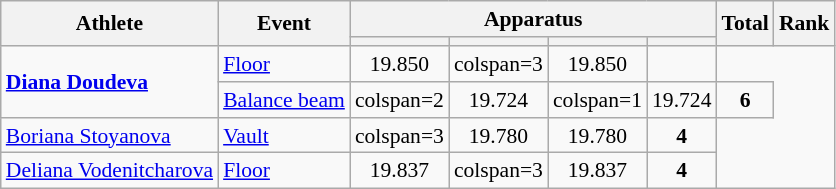<table class="wikitable" style="font-size:90%">
<tr>
<th rowspan=2>Athlete</th>
<th rowspan=2>Event</th>
<th colspan =4>Apparatus</th>
<th rowspan=2>Total</th>
<th rowspan=2>Rank</th>
</tr>
<tr style="font-size:95%">
<th></th>
<th></th>
<th></th>
<th></th>
</tr>
<tr align=center>
<td align=left rowspan=2><strong><a href='#'>Diana Doudeva</a></strong></td>
<td align=left><a href='#'>Floor</a></td>
<td>19.850</td>
<td>colspan=3 </td>
<td>19.850</td>
<td></td>
</tr>
<tr align=center>
<td align=left><a href='#'>Balance beam</a></td>
<td>colspan=2 </td>
<td>19.724</td>
<td>colspan=1 </td>
<td>19.724</td>
<td><strong>6</strong></td>
</tr>
<tr align=center>
<td align=left rowspan=1><a href='#'>Boriana Stoyanova</a></td>
<td align=left><a href='#'>Vault</a></td>
<td>colspan=3 </td>
<td>19.780</td>
<td>19.780</td>
<td><strong>4</strong></td>
</tr>
<tr align=center>
<td align=left rowspan=1><a href='#'>Deliana Vodenitcharova</a></td>
<td align=left><a href='#'>Floor</a></td>
<td>19.837</td>
<td>colspan=3 </td>
<td>19.837</td>
<td><strong>4</strong></td>
</tr>
</table>
